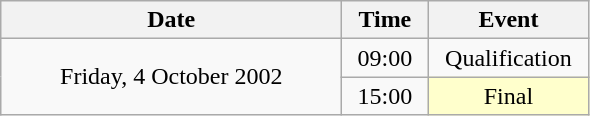<table class = "wikitable" style="text-align:center;">
<tr>
<th width=220>Date</th>
<th width=50>Time</th>
<th width=100>Event</th>
</tr>
<tr>
<td rowspan=2>Friday, 4 October 2002</td>
<td>09:00</td>
<td>Qualification</td>
</tr>
<tr>
<td>15:00</td>
<td bgcolor=ffffcc>Final</td>
</tr>
</table>
